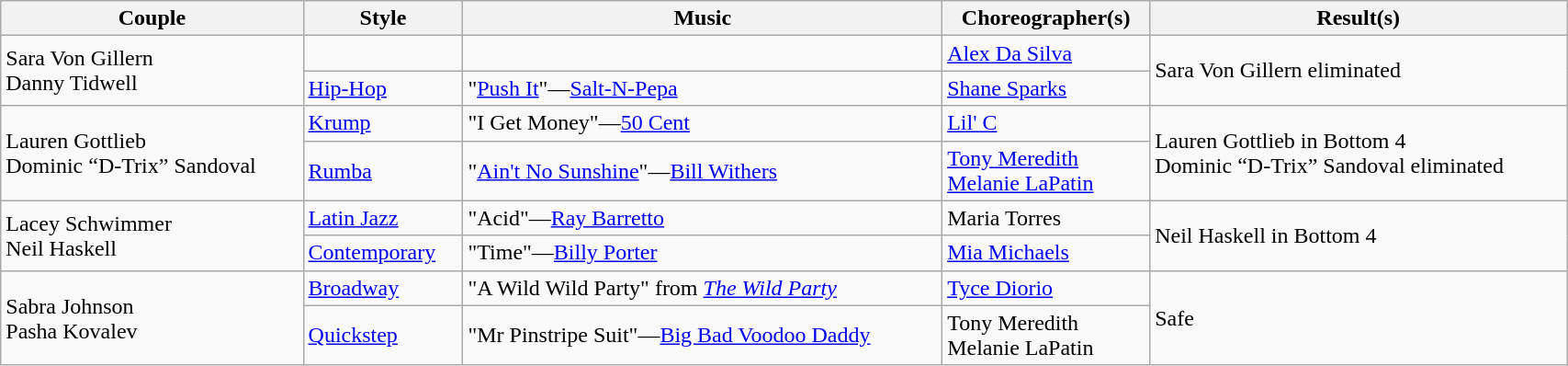<table class="wikitable" style="width:90%;">
<tr>
<th>Couple</th>
<th>Style</th>
<th>Music</th>
<th>Choreographer(s)</th>
<th>Result(s)</th>
</tr>
<tr>
<td rowspan="2">Sara Von Gillern <br> Danny Tidwell</td>
<td></td>
<td></td>
<td><a href='#'>Alex Da Silva</a></td>
<td rowspan="2">Sara Von Gillern eliminated</td>
</tr>
<tr>
<td><a href='#'>Hip-Hop</a></td>
<td>"<a href='#'>Push It</a>"—<a href='#'>Salt-N-Pepa</a></td>
<td><a href='#'>Shane Sparks</a></td>
</tr>
<tr>
<td rowspan="2">Lauren Gottlieb <br> Dominic “D-Trix” Sandoval</td>
<td><a href='#'>Krump</a></td>
<td>"I Get Money"—<a href='#'>50 Cent</a></td>
<td><a href='#'>Lil' C</a></td>
<td rowspan="2">Lauren Gottlieb in Bottom 4 <br> Dominic “D-Trix” Sandoval eliminated</td>
</tr>
<tr>
<td><a href='#'>Rumba</a></td>
<td>"<a href='#'>Ain't No Sunshine</a>"—<a href='#'>Bill Withers</a></td>
<td><a href='#'>Tony Meredith</a><br><a href='#'>Melanie LaPatin</a></td>
</tr>
<tr>
<td rowspan="2">Lacey Schwimmer <br> Neil Haskell</td>
<td><a href='#'>Latin Jazz</a></td>
<td>"Acid"—<a href='#'>Ray Barretto</a></td>
<td>Maria Torres</td>
<td rowspan="2">Neil Haskell in Bottom 4</td>
</tr>
<tr>
<td><a href='#'>Contemporary</a></td>
<td>"Time"—<a href='#'>Billy Porter</a></td>
<td><a href='#'>Mia Michaels</a></td>
</tr>
<tr>
<td rowspan="2">Sabra Johnson <br> Pasha Kovalev</td>
<td><a href='#'>Broadway</a></td>
<td>"A Wild Wild Party" from <em><a href='#'>The Wild Party</a></em></td>
<td><a href='#'>Tyce Diorio</a></td>
<td rowspan="2">Safe</td>
</tr>
<tr>
<td><a href='#'>Quickstep</a></td>
<td>"Mr Pinstripe Suit"—<a href='#'>Big Bad Voodoo Daddy</a></td>
<td>Tony Meredith<br>Melanie LaPatin</td>
</tr>
</table>
